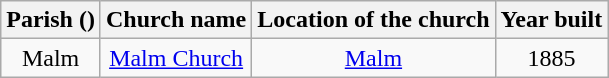<table class="wikitable" style="text-align:center">
<tr>
<th>Parish ()</th>
<th>Church name</th>
<th>Location of the church</th>
<th>Year built</th>
</tr>
<tr>
<td rowspan="1">Malm</td>
<td><a href='#'>Malm Church</a></td>
<td><a href='#'>Malm</a></td>
<td>1885</td>
</tr>
</table>
